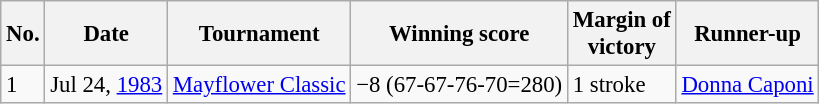<table class="wikitable" style="font-size:95%;">
<tr>
<th>No.</th>
<th>Date</th>
<th>Tournament</th>
<th>Winning score</th>
<th>Margin of<br>victory</th>
<th>Runner-up</th>
</tr>
<tr>
<td>1</td>
<td>Jul 24, <a href='#'>1983</a></td>
<td><a href='#'>Mayflower Classic</a></td>
<td>−8 (67-67-76-70=280)</td>
<td>1 stroke</td>
<td> <a href='#'>Donna Caponi</a></td>
</tr>
</table>
